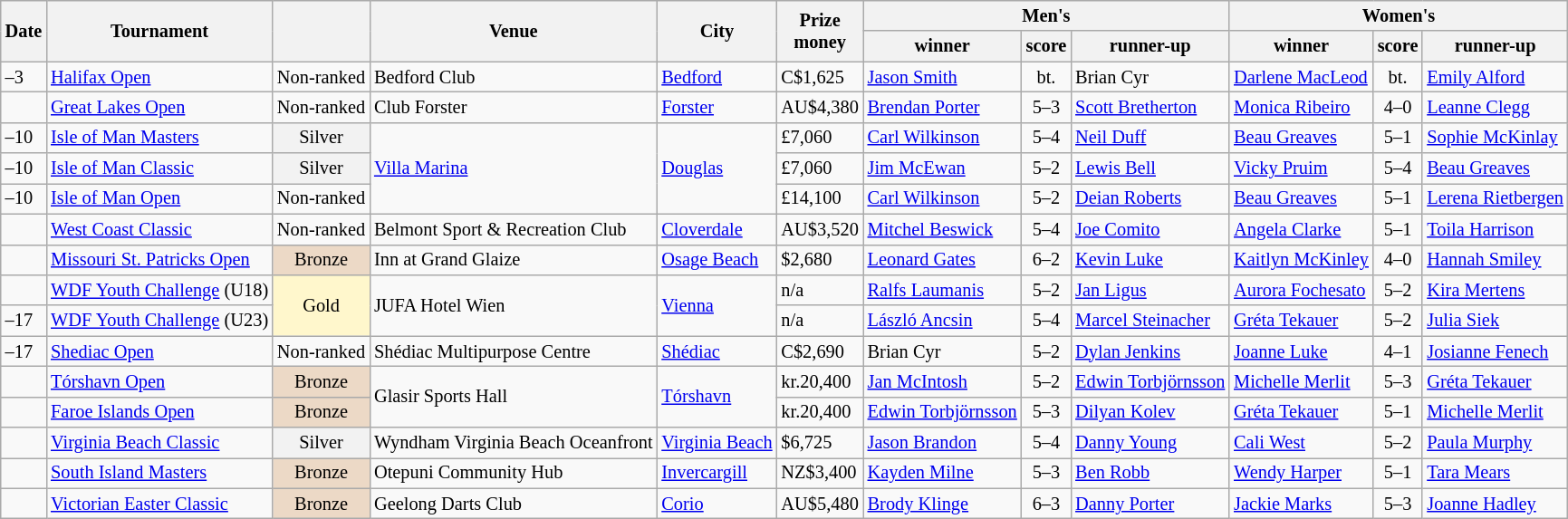<table class="wikitable sortable" style="font-size: 85%">
<tr>
<th rowspan="2">Date</th>
<th rowspan="2">Tournament</th>
<th rowspan="2"></th>
<th rowspan="2">Venue</th>
<th rowspan="2">City</th>
<th rowspan="2" class=unsortable>Prize<br>money</th>
<th colspan="3">Men's</th>
<th colspan="3">Women's</th>
</tr>
<tr>
<th>winner</th>
<th class=unsortable>score</th>
<th>runner-up</th>
<th>winner</th>
<th class=unsortable>score</th>
<th>runner-up</th>
</tr>
<tr>
<td>–3</td>
<td><a href='#'>Halifax Open</a></td>
<td align="center">Non-ranked</td>
<td>Bedford  Club</td>
<td> <a href='#'>Bedford</a></td>
<td>C$1,625</td>
<td> <a href='#'>Jason Smith</a></td>
<td align="center">bt.</td>
<td> Brian Cyr</td>
<td> <a href='#'>Darlene MacLeod</a></td>
<td align="center">bt.</td>
<td> <a href='#'>Emily Alford</a></td>
</tr>
<tr>
<td></td>
<td><a href='#'> Great Lakes Open</a></td>
<td align="center">Non-ranked</td>
<td>Club Forster</td>
<td> <a href='#'>Forster</a></td>
<td>AU$4,380</td>
<td> <a href='#'>Brendan Porter</a></td>
<td align="center">5–3</td>
<td> <a href='#'>Scott Bretherton</a></td>
<td> <a href='#'>Monica Ribeiro</a></td>
<td align="center">4–0</td>
<td> <a href='#'>Leanne Clegg</a></td>
</tr>
<tr>
<td>–10</td>
<td><a href='#'>Isle of Man Masters</a></td>
<td bgcolor="f2f2f2" align="center">Silver</td>
<td rowspan=3><a href='#'>Villa Marina</a></td>
<td rowspan=3> <a href='#'>Douglas</a></td>
<td>£7,060</td>
<td> <a href='#'>Carl Wilkinson</a></td>
<td align="center">5–4</td>
<td> <a href='#'>Neil Duff</a></td>
<td> <a href='#'>Beau Greaves</a></td>
<td align="center">5–1</td>
<td> <a href='#'>Sophie McKinlay</a></td>
</tr>
<tr>
<td>–10</td>
<td><a href='#'>Isle of Man Classic</a></td>
<td bgcolor="f2f2f2" align="center">Silver</td>
<td>£7,060</td>
<td> <a href='#'>Jim McEwan</a></td>
<td align="center">5–2</td>
<td> <a href='#'>Lewis Bell</a></td>
<td> <a href='#'>Vicky Pruim</a></td>
<td align="center">5–4</td>
<td> <a href='#'>Beau Greaves</a></td>
</tr>
<tr>
<td>–10</td>
<td><a href='#'>Isle of Man Open</a></td>
<td align="center">Non-ranked</td>
<td>£14,100</td>
<td> <a href='#'>Carl Wilkinson</a></td>
<td align="center">5–2</td>
<td> <a href='#'>Deian Roberts</a></td>
<td> <a href='#'>Beau Greaves</a></td>
<td align="center">5–1</td>
<td> <a href='#'>Lerena Rietbergen</a></td>
</tr>
<tr>
<td></td>
<td><a href='#'>West Coast Classic</a></td>
<td align="center">Non-ranked</td>
<td>Belmont Sport & Recreation Club</td>
<td> <a href='#'>Cloverdale</a></td>
<td>AU$3,520</td>
<td> <a href='#'>Mitchel Beswick</a></td>
<td align="center">5–4</td>
<td> <a href='#'>Joe Comito</a></td>
<td> <a href='#'>Angela Clarke</a></td>
<td align="center">5–1</td>
<td> <a href='#'>Toila Harrison</a></td>
</tr>
<tr>
<td></td>
<td><a href='#'>Missouri St. Patricks Open</a></td>
<td bgcolor="ecd9c6" align="center">Bronze</td>
<td>Inn at Grand Glaize</td>
<td> <a href='#'>Osage Beach</a></td>
<td>$2,680</td>
<td> <a href='#'>Leonard Gates</a></td>
<td align="center">6–2</td>
<td> <a href='#'>Kevin Luke</a></td>
<td> <a href='#'>Kaitlyn McKinley</a></td>
<td align="center">4–0</td>
<td> <a href='#'>Hannah Smiley</a></td>
</tr>
<tr>
<td></td>
<td><a href='#'>WDF Youth Challenge</a> (U18)</td>
<td rowspan=2 bgcolor="fff7cc" align="center">Gold</td>
<td rowspan=2>JUFA Hotel Wien</td>
<td rowspan=2> <a href='#'>Vienna</a></td>
<td>n/a</td>
<td> <a href='#'>Ralfs Laumanis</a></td>
<td align="center">5–2</td>
<td> <a href='#'>Jan Ligus</a></td>
<td> <a href='#'>Aurora Fochesato</a></td>
<td align="center">5–2</td>
<td> <a href='#'>Kira Mertens</a></td>
</tr>
<tr>
<td>–17</td>
<td><a href='#'>WDF Youth Challenge</a> (U23)</td>
<td>n/a</td>
<td> <a href='#'>László Ancsin</a></td>
<td align="center">5–4</td>
<td> <a href='#'>Marcel Steinacher</a></td>
<td> <a href='#'>Gréta Tekauer</a></td>
<td align="center">5–2</td>
<td> <a href='#'>Julia Siek</a></td>
</tr>
<tr>
<td>–17</td>
<td><a href='#'>Shediac Open</a></td>
<td align="center">Non-ranked</td>
<td>Shédiac Multipurpose Centre</td>
<td> <a href='#'>Shédiac</a></td>
<td>C$2,690</td>
<td> Brian Cyr</td>
<td align="center">5–2</td>
<td> <a href='#'>Dylan Jenkins</a></td>
<td> <a href='#'>Joanne Luke</a></td>
<td align="center">4–1</td>
<td> <a href='#'>Josianne Fenech</a></td>
</tr>
<tr>
<td></td>
<td><a href='#'>Tórshavn Open</a></td>
<td bgcolor="ecd9c6" align="center">Bronze</td>
<td rowspan=2>Glasir Sports Hall</td>
<td rowspan=2> <a href='#'>Tórshavn</a></td>
<td>kr.20,400</td>
<td> <a href='#'>Jan McIntosh</a></td>
<td align="center">5–2</td>
<td> <a href='#'>Edwin Torbjörnsson</a></td>
<td> <a href='#'>Michelle Merlit</a></td>
<td align="center">5–3</td>
<td> <a href='#'>Gréta Tekauer</a></td>
</tr>
<tr>
<td></td>
<td><a href='#'>Faroe Islands Open</a></td>
<td bgcolor="ecd9c6" align="center">Bronze</td>
<td>kr.20,400</td>
<td> <a href='#'>Edwin Torbjörnsson</a></td>
<td align="center">5–3</td>
<td> <a href='#'>Dilyan Kolev</a></td>
<td> <a href='#'>Gréta Tekauer</a></td>
<td align="center">5–1</td>
<td> <a href='#'>Michelle Merlit</a></td>
</tr>
<tr>
<td></td>
<td><a href='#'>Virginia Beach Classic</a></td>
<td bgcolor="f2f2f2" align="center">Silver</td>
<td>Wyndham Virginia Beach Oceanfront</td>
<td> <a href='#'>Virginia Beach</a></td>
<td>$6,725</td>
<td> <a href='#'>Jason Brandon</a></td>
<td align="center">5–4</td>
<td> <a href='#'>Danny Young</a></td>
<td> <a href='#'>Cali West</a></td>
<td align="center">5–2</td>
<td> <a href='#'>Paula Murphy</a></td>
</tr>
<tr>
<td></td>
<td><a href='#'>South Island Masters</a></td>
<td bgcolor="ecd9c6" align="center">Bronze</td>
<td>Otepuni Community Hub</td>
<td> <a href='#'>Invercargill</a></td>
<td>NZ$3,400</td>
<td> <a href='#'>Kayden Milne</a></td>
<td align="center">5–3</td>
<td> <a href='#'>Ben Robb</a></td>
<td> <a href='#'>Wendy Harper</a></td>
<td align="center">5–1</td>
<td> <a href='#'>Tara Mears</a></td>
</tr>
<tr>
<td></td>
<td><a href='#'>Victorian Easter Classic</a></td>
<td bgcolor="ecd9c6" align="center">Bronze</td>
<td>Geelong Darts Club</td>
<td> <a href='#'>Corio</a></td>
<td>AU$5,480</td>
<td> <a href='#'>Brody Klinge</a></td>
<td align="center">6–3</td>
<td> <a href='#'>Danny Porter</a></td>
<td> <a href='#'>Jackie Marks</a></td>
<td align="center">5–3</td>
<td> <a href='#'>Joanne Hadley</a></td>
</tr>
</table>
